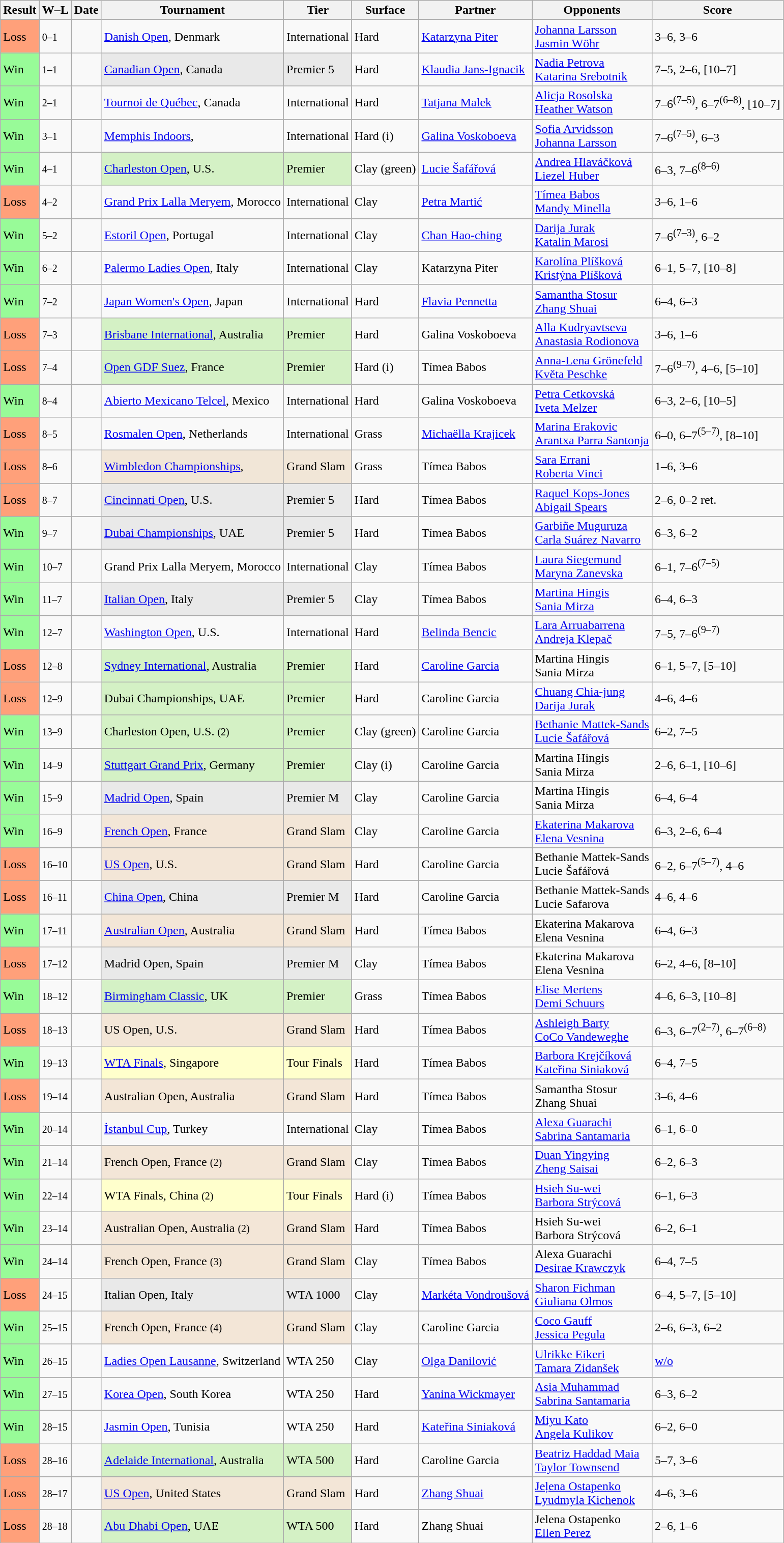<table class="sortable wikitable nowrap">
<tr>
<th>Result</th>
<th class="unsortable">W–L</th>
<th>Date</th>
<th>Tournament</th>
<th>Tier</th>
<th>Surface</th>
<th>Partner</th>
<th>Opponents</th>
<th class="unsortable">Score</th>
</tr>
<tr>
<td style="background:#ffa07a;">Loss</td>
<td><small>0–1</small></td>
<td><a href='#'></a></td>
<td><a href='#'>Danish Open</a>, Denmark</td>
<td>International</td>
<td>Hard</td>
<td> <a href='#'>Katarzyna Piter</a></td>
<td> <a href='#'>Johanna Larsson</a> <br>  <a href='#'>Jasmin Wöhr</a></td>
<td>3–6, 3–6</td>
</tr>
<tr>
<td style="background:#98fb98;">Win</td>
<td><small>1–1</small></td>
<td><a href='#'></a></td>
<td style="background:#e9e9e9;"><a href='#'>Canadian Open</a>, Canada</td>
<td style="background:#e9e9e9;">Premier 5</td>
<td>Hard</td>
<td> <a href='#'>Klaudia Jans-Ignacik</a></td>
<td> <a href='#'>Nadia Petrova</a> <br>  <a href='#'>Katarina Srebotnik</a></td>
<td>7–5, 2–6, [10–7]</td>
</tr>
<tr>
<td style="background:#98fb98;">Win</td>
<td><small>2–1</small></td>
<td><a href='#'></a></td>
<td><a href='#'>Tournoi de Québec</a>, Canada</td>
<td>International</td>
<td>Hard</td>
<td> <a href='#'>Tatjana Malek</a></td>
<td> <a href='#'>Alicja Rosolska</a> <br>  <a href='#'>Heather Watson</a></td>
<td>7–6<sup>(7–5)</sup>, 6–7<sup>(6–8)</sup>, [10–7]</td>
</tr>
<tr>
<td style="background:#98fb98;">Win</td>
<td><small>3–1</small></td>
<td><a href='#'></a></td>
<td><a href='#'>Memphis Indoors</a>, </td>
<td>International</td>
<td>Hard (i)</td>
<td> <a href='#'>Galina Voskoboeva</a></td>
<td> <a href='#'>Sofia Arvidsson</a> <br>  <a href='#'>Johanna Larsson</a></td>
<td>7–6<sup>(7–5)</sup>, 6–3</td>
</tr>
<tr>
<td style="background:#98fb98;">Win</td>
<td><small>4–1</small></td>
<td><a href='#'></a></td>
<td style="background:#d4f1c5;"><a href='#'>Charleston Open</a>, U.S.</td>
<td style="background:#d4f1c5;">Premier</td>
<td>Clay (green)</td>
<td> <a href='#'>Lucie Šafářová</a></td>
<td> <a href='#'>Andrea Hlaváčková</a> <br>  <a href='#'>Liezel Huber</a></td>
<td>6–3, 7–6<sup>(8–6)</sup></td>
</tr>
<tr>
<td bgcolor=FFA07A>Loss</td>
<td><small>4–2</small></td>
<td><a href='#'></a></td>
<td><a href='#'>Grand Prix Lalla Meryem</a>, Morocco</td>
<td>International</td>
<td>Clay</td>
<td> <a href='#'>Petra Martić</a></td>
<td> <a href='#'>Tímea Babos</a> <br>  <a href='#'>Mandy Minella</a></td>
<td>3–6, 1–6</td>
</tr>
<tr>
<td style="background:#98fb98;">Win</td>
<td><small>5–2</small></td>
<td><a href='#'></a></td>
<td><a href='#'>Estoril Open</a>, Portugal</td>
<td>International</td>
<td>Clay</td>
<td> <a href='#'>Chan Hao-ching</a></td>
<td> <a href='#'>Darija Jurak</a> <br>  <a href='#'>Katalin Marosi</a></td>
<td>7–6<sup>(7–3)</sup>, 6–2</td>
</tr>
<tr>
<td style="background:#98fb98;">Win</td>
<td><small>6–2</small></td>
<td><a href='#'></a></td>
<td><a href='#'>Palermo Ladies Open</a>, Italy</td>
<td>International</td>
<td>Clay</td>
<td> Katarzyna Piter</td>
<td> <a href='#'>Karolína Plíšková</a> <br>  <a href='#'>Kristýna Plíšková</a></td>
<td>6–1, 5–7, [10–8]</td>
</tr>
<tr>
<td style="background:#98fb98;">Win</td>
<td><small>7–2</small></td>
<td><a href='#'></a></td>
<td><a href='#'>Japan Women's Open</a>, Japan</td>
<td>International</td>
<td>Hard</td>
<td> <a href='#'>Flavia Pennetta</a></td>
<td> <a href='#'>Samantha Stosur</a> <br>  <a href='#'>Zhang Shuai</a></td>
<td>6–4, 6–3</td>
</tr>
<tr>
<td bgcolor=FFA07A>Loss</td>
<td><small>7–3</small></td>
<td><a href='#'></a></td>
<td style="background:#d4f1c5;"><a href='#'>Brisbane International</a>, Australia</td>
<td style="background:#d4f1c5;">Premier</td>
<td>Hard</td>
<td> Galina Voskoboeva</td>
<td> <a href='#'>Alla Kudryavtseva</a> <br>  <a href='#'>Anastasia Rodionova</a></td>
<td>3–6, 1–6</td>
</tr>
<tr>
<td bgcolor=FFA07A>Loss</td>
<td><small>7–4</small></td>
<td><a href='#'></a></td>
<td style="background:#d4f1c5;"><a href='#'>Open GDF Suez</a>, France</td>
<td style="background:#d4f1c5;">Premier</td>
<td>Hard (i)</td>
<td> Tímea Babos</td>
<td> <a href='#'>Anna-Lena Grönefeld</a> <br>  <a href='#'>Květa Peschke</a></td>
<td>7–6<sup>(9–7)</sup>, 4–6, [5–10]</td>
</tr>
<tr>
<td style="background:#98fb98;">Win</td>
<td><small>8–4</small></td>
<td><a href='#'></a></td>
<td><a href='#'>Abierto Mexicano Telcel</a>, Mexico</td>
<td>International</td>
<td>Hard</td>
<td> Galina Voskoboeva</td>
<td> <a href='#'>Petra Cetkovská</a> <br>  <a href='#'>Iveta Melzer</a></td>
<td>6–3, 2–6, [10–5]</td>
</tr>
<tr>
<td bgcolor=FFA07A>Loss</td>
<td><small>8–5</small></td>
<td><a href='#'></a></td>
<td><a href='#'>Rosmalen Open</a>, Netherlands</td>
<td>International</td>
<td>Grass</td>
<td> <a href='#'>Michaëlla Krajicek</a></td>
<td> <a href='#'>Marina Erakovic</a> <br>  <a href='#'>Arantxa Parra Santonja</a></td>
<td>6–0, 6–7<sup>(5–7)</sup>, [8–10]</td>
</tr>
<tr>
<td bgcolor=FFA07A>Loss</td>
<td><small>8–6</small></td>
<td><a href='#'></a></td>
<td style="background:#f1e6d7;"><a href='#'>Wimbledon Championships</a>, </td>
<td style="background:#f1e6d7;">Grand Slam</td>
<td>Grass</td>
<td> Tímea Babos</td>
<td> <a href='#'>Sara Errani</a> <br>  <a href='#'>Roberta Vinci</a></td>
<td>1–6, 3–6</td>
</tr>
<tr>
<td style="background:#ffa07a;">Loss</td>
<td><small>8–7</small></td>
<td><a href='#'></a></td>
<td style="background:#e9e9e9;"><a href='#'>Cincinnati Open</a>, U.S.</td>
<td style="background:#e9e9e9;">Premier 5</td>
<td>Hard</td>
<td> Tímea Babos</td>
<td> <a href='#'>Raquel Kops-Jones</a> <br>  <a href='#'>Abigail Spears</a></td>
<td>2–6, 0–2 ret.</td>
</tr>
<tr>
<td style="background:#98fb98;">Win</td>
<td><small>9–7</small></td>
<td><a href='#'></a></td>
<td style="background:#e9e9e9;"><a href='#'>Dubai Championships</a>, UAE</td>
<td style="background:#e9e9e9;">Premier 5</td>
<td>Hard</td>
<td> Tímea Babos</td>
<td> <a href='#'>Garbiñe Muguruza</a> <br>  <a href='#'>Carla Suárez Navarro</a></td>
<td>6–3, 6–2</td>
</tr>
<tr>
<td style="background:#98fb98;">Win</td>
<td><small>10–7</small></td>
<td><a href='#'></a></td>
<td>Grand Prix Lalla Meryem, Morocco</td>
<td>International</td>
<td>Clay</td>
<td> Tímea Babos</td>
<td> <a href='#'>Laura Siegemund</a> <br>  <a href='#'>Maryna Zanevska</a></td>
<td>6–1, 7–6<sup>(7–5)</sup></td>
</tr>
<tr>
<td style="background:#98fb98;">Win</td>
<td><small>11–7</small></td>
<td><a href='#'></a></td>
<td style="background:#e9e9e9;"><a href='#'>Italian Open</a>, Italy</td>
<td style="background:#e9e9e9;">Premier 5</td>
<td>Clay</td>
<td> Tímea Babos</td>
<td> <a href='#'>Martina Hingis</a> <br>  <a href='#'>Sania Mirza</a></td>
<td>6–4, 6–3</td>
</tr>
<tr>
<td style="background:#98fb98;">Win</td>
<td><small>12–7</small></td>
<td><a href='#'></a></td>
<td><a href='#'>Washington Open</a>, U.S.</td>
<td>International</td>
<td>Hard</td>
<td> <a href='#'>Belinda Bencic</a></td>
<td> <a href='#'>Lara Arruabarrena</a> <br>  <a href='#'>Andreja Klepač</a></td>
<td>7–5, 7–6<sup>(9–7)</sup></td>
</tr>
<tr>
<td bgcolor=FFA07A>Loss</td>
<td><small>12–8</small></td>
<td><a href='#'></a></td>
<td bgcolor=#D4F1C5><a href='#'>Sydney International</a>, Australia</td>
<td bgcolor=#D4F1C5>Premier</td>
<td>Hard</td>
<td> <a href='#'>Caroline Garcia</a></td>
<td> Martina Hingis <br>  Sania Mirza</td>
<td>6–1, 5–7, [5–10]</td>
</tr>
<tr>
<td bgcolor=FFA07A>Loss</td>
<td><small>12–9</small></td>
<td><a href='#'></a></td>
<td style="background:#d4f1c5;">Dubai Championships, UAE</td>
<td style="background:#d4f1c5;">Premier</td>
<td>Hard</td>
<td> Caroline Garcia</td>
<td> <a href='#'>Chuang Chia-jung</a> <br>  <a href='#'>Darija Jurak</a></td>
<td>4–6, 4–6</td>
</tr>
<tr>
<td style="background:#98fb98;">Win</td>
<td><small>13–9</small></td>
<td><a href='#'></a></td>
<td style="background:#d4f1c5;">Charleston Open, U.S. <small>(2)</small></td>
<td style="background:#d4f1c5;">Premier</td>
<td>Clay (green)</td>
<td> Caroline Garcia</td>
<td> <a href='#'>Bethanie Mattek-Sands</a> <br>  <a href='#'>Lucie Šafářová</a></td>
<td>6–2, 7–5</td>
</tr>
<tr>
<td style="background:#98fb98;">Win</td>
<td><small>14–9</small></td>
<td><a href='#'></a></td>
<td style="background:#d4f1c5;"><a href='#'>Stuttgart Grand Prix</a>, Germany</td>
<td style="background:#d4f1c5;">Premier</td>
<td>Clay (i)</td>
<td> Caroline Garcia</td>
<td> Martina Hingis <br>  Sania Mirza</td>
<td>2–6, 6–1, [10–6]</td>
</tr>
<tr>
<td style="background:#98fb98;">Win</td>
<td><small>15–9</small></td>
<td><a href='#'></a></td>
<td style="background:#e9e9e9;"><a href='#'>Madrid Open</a>, Spain</td>
<td style="background:#e9e9e9;">Premier M</td>
<td>Clay</td>
<td> Caroline Garcia</td>
<td> Martina Hingis <br>  Sania Mirza</td>
<td>6–4, 6–4</td>
</tr>
<tr>
<td style="background:#98fb98;">Win</td>
<td><small>16–9</small></td>
<td><a href='#'></a></td>
<td style="background:#f3e6d7;"><a href='#'>French Open</a>, France</td>
<td style="background:#f3e6d7;">Grand Slam</td>
<td>Clay</td>
<td> Caroline Garcia</td>
<td> <a href='#'>Ekaterina Makarova</a> <br>  <a href='#'>Elena Vesnina</a></td>
<td>6–3, 2–6, 6–4</td>
</tr>
<tr>
<td bgcolor=FFA07A>Loss</td>
<td><small>16–10</small></td>
<td><a href='#'></a></td>
<td bgcolor=f3e6d7><a href='#'>US Open</a>, U.S.</td>
<td bgcolor=f3e6d7>Grand Slam</td>
<td>Hard</td>
<td> Caroline Garcia</td>
<td> Bethanie Mattek-Sands <br>  Lucie Šafářová</td>
<td>6–2, 6–7<sup>(5–7)</sup>, 4–6</td>
</tr>
<tr>
<td bgcolor=FFA07A>Loss</td>
<td><small>16–11</small></td>
<td><a href='#'></a></td>
<td style="background:#e9e9e9;"><a href='#'>China Open</a>, China</td>
<td style="background:#e9e9e9;">Premier M</td>
<td>Hard</td>
<td> Caroline Garcia</td>
<td> Bethanie Mattek-Sands <br>  Lucie Safarova</td>
<td>4–6, 4–6</td>
</tr>
<tr>
<td bgcolor=98fb98>Win</td>
<td><small>17–11</small></td>
<td><a href='#'></a></td>
<td style="background:#f3e6d7;"><a href='#'>Australian Open</a>, Australia</td>
<td style="background:#f3e6d7;">Grand Slam</td>
<td>Hard</td>
<td> Tímea Babos</td>
<td> Ekaterina Makarova <br>  Elena Vesnina</td>
<td>6–4, 6–3</td>
</tr>
<tr>
<td bgcolor=ffa07a>Loss</td>
<td><small>17–12</small></td>
<td><a href='#'></a></td>
<td bgcolor=e9e9e9>Madrid Open, Spain</td>
<td bgcolor=e9e9e9>Premier M</td>
<td>Clay</td>
<td> Tímea Babos</td>
<td> Ekaterina Makarova <br>  Elena Vesnina</td>
<td>6–2, 4–6, [8–10]</td>
</tr>
<tr>
<td bgcolor=98fb98>Win</td>
<td><small>18–12</small></td>
<td><a href='#'></a></td>
<td style="background:#d4f1c5;"><a href='#'>Birmingham Classic</a>, UK</td>
<td style="background:#d4f1c5;">Premier</td>
<td>Grass</td>
<td> Tímea Babos</td>
<td> <a href='#'>Elise Mertens</a> <br>  <a href='#'>Demi Schuurs</a></td>
<td>4–6, 6–3, [10–8]</td>
</tr>
<tr>
<td bgcolor=ffa07a>Loss</td>
<td><small>18–13</small></td>
<td><a href='#'></a></td>
<td style="background:#f3e6d7;">US Open, U.S.</td>
<td style="background:#f3e6d7;">Grand Slam</td>
<td>Hard</td>
<td> Tímea Babos</td>
<td> <a href='#'>Ashleigh Barty</a> <br>  <a href='#'>CoCo Vandeweghe</a></td>
<td>6–3, 6–7<sup>(2–7)</sup>, 6–7<sup>(6–8)</sup></td>
</tr>
<tr>
<td bgcolor=98fb98>Win</td>
<td><small>19–13</small></td>
<td><a href='#'></a></td>
<td style="background:#ffc;"><a href='#'>WTA Finals</a>, Singapore</td>
<td style="background:#ffc;">Tour Finals</td>
<td>Hard</td>
<td> Tímea Babos</td>
<td> <a href='#'>Barbora Krejčíková</a> <br>  <a href='#'>Kateřina Siniaková</a></td>
<td>6–4, 7–5</td>
</tr>
<tr>
<td bgcolor=ffa07a>Loss</td>
<td><small>19–14</small></td>
<td><a href='#'></a></td>
<td style="background:#f3e6d7;">Australian Open, Australia</td>
<td style="background:#f3e6d7;">Grand Slam</td>
<td>Hard</td>
<td> Tímea Babos</td>
<td> Samantha Stosur <br>  Zhang Shuai</td>
<td>3–6, 4–6</td>
</tr>
<tr>
<td bgcolor=98fb98>Win</td>
<td><small>20–14</small></td>
<td><a href='#'></a></td>
<td><a href='#'>İstanbul Cup</a>, Turkey</td>
<td>International</td>
<td>Clay</td>
<td> Tímea Babos</td>
<td> <a href='#'>Alexa Guarachi</a> <br>  <a href='#'>Sabrina Santamaria</a></td>
<td>6–1, 6–0</td>
</tr>
<tr>
<td bgcolor=98fb98>Win</td>
<td><small>21–14</small></td>
<td><a href='#'></a></td>
<td style="background:#f3e6d7;">French Open, France <small>(2)</small></td>
<td style="background:#f3e6d7;">Grand Slam</td>
<td>Clay</td>
<td> Tímea Babos</td>
<td> <a href='#'>Duan Yingying</a> <br>  <a href='#'>Zheng Saisai</a></td>
<td>6–2, 6–3</td>
</tr>
<tr>
<td bgcolor=98fb98>Win</td>
<td><small>22–14</small></td>
<td><a href='#'></a></td>
<td style="background:#ffc;">WTA Finals, China <small>(2)</small></td>
<td style="background:#ffc;">Tour Finals</td>
<td>Hard (i)</td>
<td> Tímea Babos</td>
<td> <a href='#'>Hsieh Su-wei</a> <br>  <a href='#'>Barbora Strýcová</a></td>
<td>6–1, 6–3</td>
</tr>
<tr>
<td bgcolor=98fb98>Win</td>
<td><small>23–14</small></td>
<td><a href='#'></a></td>
<td style="background:#f3e6d7;">Australian Open, Australia <small>(2)</small></td>
<td style="background:#f3e6d7;">Grand Slam</td>
<td>Hard</td>
<td> Tímea Babos</td>
<td> Hsieh Su-wei <br>  Barbora Strýcová</td>
<td>6–2, 6–1</td>
</tr>
<tr>
<td bgcolor=98FB98>Win</td>
<td><small>24–14</small></td>
<td><a href='#'></a></td>
<td style="background:#f3e6d7;">French Open, France <small>(3)</small></td>
<td style="background:#f3e6d7;">Grand Slam</td>
<td>Clay</td>
<td> Tímea Babos</td>
<td> Alexa Guarachi <br>  <a href='#'>Desirae Krawczyk</a></td>
<td>6–4, 7–5</td>
</tr>
<tr>
<td style="background:#ffa07a;">Loss</td>
<td><small>24–15</small></td>
<td><a href='#'></a></td>
<td style="background:#e9e9e9;">Italian Open, Italy</td>
<td style="background:#e9e9e9;">WTA 1000</td>
<td>Clay</td>
<td> <a href='#'>Markéta Vondroušová</a></td>
<td> <a href='#'>Sharon Fichman</a> <br>  <a href='#'>Giuliana Olmos</a></td>
<td>6–4, 5–7, [5–10]</td>
</tr>
<tr>
<td bgcolor=98FB98>Win</td>
<td><small>25–15</small></td>
<td><a href='#'></a></td>
<td bgcolor=f3e6d7>French Open, France <small>(4)</small></td>
<td bgcolor=f3e6d7>Grand Slam</td>
<td>Clay</td>
<td> Caroline Garcia</td>
<td> <a href='#'>Coco Gauff</a> <br>  <a href='#'>Jessica Pegula</a></td>
<td>2–6, 6–3, 6–2</td>
</tr>
<tr>
<td style="background:#98fb98;">Win</td>
<td><small>26–15</small></td>
<td><a href='#'></a></td>
<td><a href='#'>Ladies Open Lausanne</a>, Switzerland</td>
<td>WTA 250</td>
<td>Clay</td>
<td> <a href='#'>Olga Danilović</a></td>
<td> <a href='#'>Ulrikke Eikeri</a> <br>  <a href='#'>Tamara Zidanšek</a></td>
<td><a href='#'>w/o</a></td>
</tr>
<tr>
<td style="background:#98fb98;">Win</td>
<td><small>27–15</small></td>
<td><a href='#'></a></td>
<td><a href='#'>Korea Open</a>, South Korea</td>
<td>WTA 250</td>
<td>Hard</td>
<td> <a href='#'>Yanina Wickmayer</a></td>
<td> <a href='#'>Asia Muhammad</a> <br>  <a href='#'>Sabrina Santamaria</a></td>
<td>6–3, 6–2</td>
</tr>
<tr>
<td style="background:#98fb98;">Win</td>
<td><small>28–15</small></td>
<td><a href='#'></a></td>
<td><a href='#'>Jasmin Open</a>, Tunisia</td>
<td>WTA 250</td>
<td>Hard</td>
<td> <a href='#'>Kateřina Siniaková</a></td>
<td> <a href='#'>Miyu Kato</a> <br>  <a href='#'>Angela Kulikov</a></td>
<td>6–2, 6–0</td>
</tr>
<tr>
<td style="background:#ffa07a;">Loss</td>
<td><small>28–16</small></td>
<td><a href='#'></a></td>
<td bgcolor=d4f1c5><a href='#'>Adelaide International</a>, Australia</td>
<td bgcolor=d4f1c5>WTA 500</td>
<td>Hard</td>
<td> Caroline Garcia</td>
<td> <a href='#'>Beatriz Haddad Maia</a> <br>  <a href='#'>Taylor Townsend</a></td>
<td>5–7, 3–6</td>
</tr>
<tr>
<td style="background:#ffa07a;">Loss</td>
<td><small>28–17</small></td>
<td><a href='#'></a></td>
<td bgcolor=#f3e6d7><a href='#'>US Open</a>, United States</td>
<td bgcolor=#f3e6d7>Grand Slam</td>
<td>Hard</td>
<td> <a href='#'>Zhang Shuai</a></td>
<td> <a href='#'>Jeļena Ostapenko</a> <br>  <a href='#'>Lyudmyla Kichenok</a></td>
<td>4–6, 3–6</td>
</tr>
<tr>
<td bgcolor=FFA07A>Loss</td>
<td><small>28–18</small></td>
<td><a href='#'></a></td>
<td bgcolor=d4f1c5><a href='#'>Abu Dhabi Open</a>, UAE</td>
<td bgcolor=d4f1c5>WTA 500</td>
<td>Hard</td>
<td> Zhang Shuai</td>
<td> Jelena Ostapenko <br>  <a href='#'>Ellen Perez</a></td>
<td>2–6, 1–6</td>
</tr>
</table>
